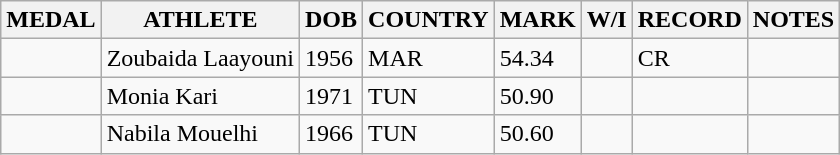<table class="wikitable">
<tr>
<th>MEDAL</th>
<th>ATHLETE</th>
<th>DOB</th>
<th>COUNTRY</th>
<th>MARK</th>
<th>W/I</th>
<th>RECORD</th>
<th>NOTES</th>
</tr>
<tr>
<td></td>
<td>Zoubaida Laayouni</td>
<td>1956</td>
<td>MAR</td>
<td>54.34</td>
<td></td>
<td>CR</td>
<td></td>
</tr>
<tr>
<td></td>
<td>Monia Kari</td>
<td>1971</td>
<td>TUN</td>
<td>50.90</td>
<td></td>
<td></td>
<td></td>
</tr>
<tr>
<td></td>
<td>Nabila Mouelhi</td>
<td>1966</td>
<td>TUN</td>
<td>50.60</td>
<td></td>
<td></td>
<td></td>
</tr>
</table>
